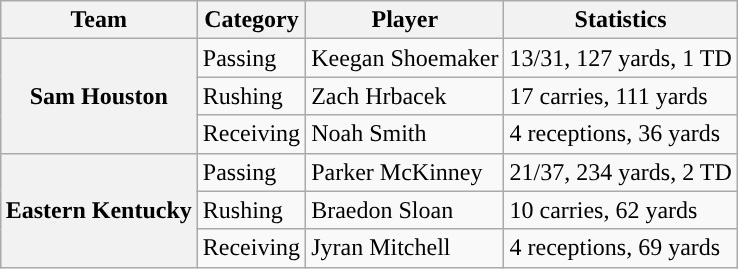<table class="wikitable" style="float:right">
<tr>
<th>Team</th>
<th>Category</th>
<th>Player</th>
<th>Statistics</th>
</tr>
<tr>
<th rowspan=3>Sam Houston</th>
<td>Passing</td>
<td>Keegan Shoemaker</td>
<td>13/31, 127 yards, 1 TD</td>
</tr>
<tr>
<td>Rushing</td>
<td>Zach Hrbacek</td>
<td>17 carries, 111 yards</td>
</tr>
<tr>
<td>Receiving</td>
<td>Noah Smith</td>
<td>4 receptions, 36 yards</td>
</tr>
<tr>
<th rowspan=3>Eastern Kentucky</th>
<td>Passing</td>
<td>Parker McKinney</td>
<td>21/37, 234 yards, 2 TD</td>
</tr>
<tr>
<td>Rushing</td>
<td>Braedon Sloan</td>
<td>10 carries, 62 yards</td>
</tr>
<tr>
<td>Receiving</td>
<td>Jyran Mitchell</td>
<td>4 receptions, 69 yards</td>
</tr>
</table>
